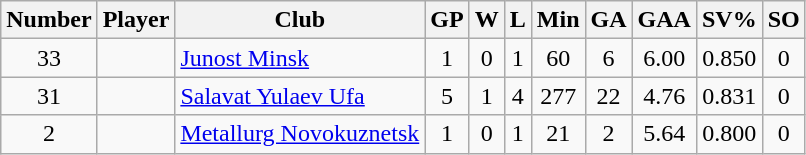<table class="wikitable sortable" style="text-align:center; padding:4px; border-spacing=0;">
<tr>
<th>Number</th>
<th>Player</th>
<th>Club</th>
<th>GP</th>
<th>W</th>
<th>L</th>
<th>Min</th>
<th>GA</th>
<th>GAA</th>
<th>SV%</th>
<th>SO</th>
</tr>
<tr>
<td>33</td>
<td align=left></td>
<td align=left><a href='#'>Junost Minsk</a></td>
<td>1</td>
<td>0</td>
<td>1</td>
<td>60</td>
<td>6</td>
<td>6.00</td>
<td>0.850</td>
<td>0</td>
</tr>
<tr>
<td>31</td>
<td align=left></td>
<td align=left><a href='#'>Salavat Yulaev Ufa</a></td>
<td>5</td>
<td>1</td>
<td>4</td>
<td>277</td>
<td>22</td>
<td>4.76</td>
<td>0.831</td>
<td>0</td>
</tr>
<tr>
<td>2</td>
<td align=left></td>
<td align=left><a href='#'>Metallurg Novokuznetsk</a></td>
<td>1</td>
<td>0</td>
<td>1</td>
<td>21</td>
<td>2</td>
<td>5.64</td>
<td>0.800</td>
<td>0</td>
</tr>
</table>
